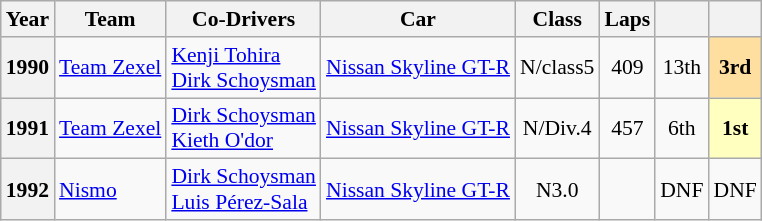<table class="wikitable"style="text-align:center;font-size:90%">
<tr>
<th>Year</th>
<th>Team</th>
<th>Co-Drivers</th>
<th>Car</th>
<th>Class</th>
<th>Laps</th>
<th></th>
<th></th>
</tr>
<tr>
<th>1990</th>
<td align="left"> <a href='#'>Team Zexel</a></td>
<td align="left"> <a href='#'>Kenji Tohira</a><br> <a href='#'>Dirk Schoysman</a></td>
<td align="left"><a href='#'>Nissan Skyline GT-R</a></td>
<td>N/class5</td>
<td>409</td>
<td>13th</td>
<td style="background:#FFDF9F;"><strong>3rd</strong></td>
</tr>
<tr>
<th>1991</th>
<td align="left"> <a href='#'>Team Zexel</a></td>
<td align="left"> <a href='#'>Dirk Schoysman</a><br> <a href='#'>Kieth O'dor</a></td>
<td align="left"><a href='#'>Nissan Skyline GT-R</a></td>
<td>N/Div.4</td>
<td>457</td>
<td>6th</td>
<td style="background:#FFFFBF;"><strong>1st</strong></td>
</tr>
<tr>
<th>1992</th>
<td align="left"> <a href='#'>Nismo</a></td>
<td align="left"> <a href='#'>Dirk Schoysman</a><br> <a href='#'>Luis Pérez-Sala</a></td>
<td align="left"><a href='#'>Nissan Skyline GT-R</a></td>
<td>N3.0</td>
<td></td>
<td>DNF</td>
<td>DNF</td>
</tr>
</table>
